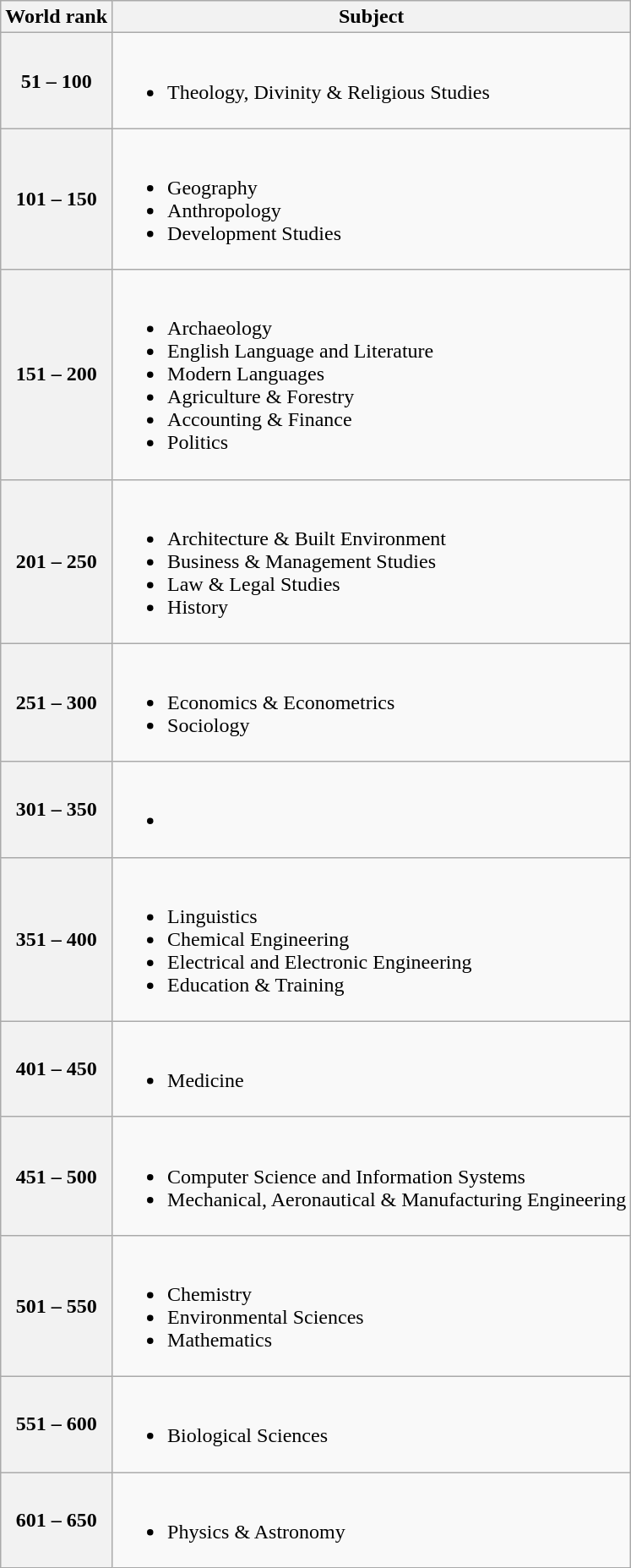<table class="wikitable">
<tr>
<th>World rank</th>
<th>Subject</th>
</tr>
<tr>
<th><strong>51 – 100</strong></th>
<td><br><ul><li>Theology, Divinity & Religious Studies</li></ul></td>
</tr>
<tr>
<th><strong>101 – 150</strong></th>
<td><br><ul><li>Geography</li><li>Anthropology</li><li>Development Studies</li></ul></td>
</tr>
<tr>
<th><strong>151 – 200</strong></th>
<td><br><ul><li>Archaeology</li><li>English Language and Literature</li><li>Modern Languages</li><li>Agriculture & Forestry</li><li>Accounting & Finance</li><li>Politics</li></ul></td>
</tr>
<tr>
<th><strong>201 – 250</strong></th>
<td><br><ul><li>Architecture & Built Environment</li><li>Business & Management Studies</li><li>Law & Legal Studies</li><li>History</li></ul></td>
</tr>
<tr>
<th><strong>251 – 300</strong></th>
<td><br><ul><li>Economics & Econometrics</li><li>Sociology</li></ul></td>
</tr>
<tr>
<th><strong>301 – 350</strong></th>
<td><br><ul><li></li></ul></td>
</tr>
<tr>
<th><strong>351 – 400</strong></th>
<td><br><ul><li>Linguistics</li><li>Chemical Engineering</li><li>Electrical and Electronic Engineering</li><li>Education & Training</li></ul></td>
</tr>
<tr>
<th><strong>401 – 450</strong></th>
<td><br><ul><li>Medicine</li></ul></td>
</tr>
<tr>
<th><strong>451 – 500</strong></th>
<td><br><ul><li>Computer Science and Information Systems</li><li>Mechanical, Aeronautical & Manufacturing Engineering</li></ul></td>
</tr>
<tr>
<th><strong>501 – 550</strong></th>
<td><br><ul><li>Chemistry</li><li>Environmental Sciences</li><li>Mathematics</li></ul></td>
</tr>
<tr>
<th><strong>551 – 600</strong></th>
<td><br><ul><li>Biological Sciences</li></ul></td>
</tr>
<tr>
<th><strong>601 – 650</strong></th>
<td><br><ul><li>Physics & Astronomy</li></ul></td>
</tr>
</table>
